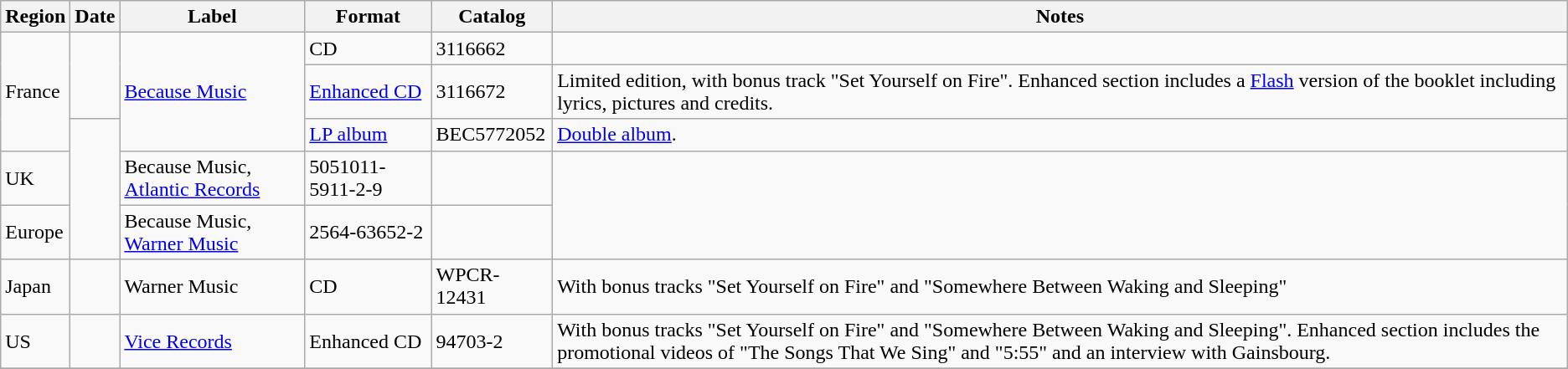<table class="wikitable">
<tr>
<th>Region</th>
<th>Date</th>
<th>Label</th>
<th>Format</th>
<th>Catalog</th>
<th>Notes</th>
</tr>
<tr>
<td rowspan="3">France</td>
<td rowspan="2"></td>
<td rowspan="3"><a href='#'>Because Music</a></td>
<td>CD</td>
<td>3116662</td>
<td></td>
</tr>
<tr>
<td><a href='#'>Enhanced CD</a></td>
<td>3116672</td>
<td>Limited edition, with bonus track "Set Yourself on Fire". Enhanced section includes a <a href='#'>Flash</a> version of the booklet including lyrics, pictures and credits.</td>
</tr>
<tr>
<td rowspan="3"></td>
<td><a href='#'>LP album</a></td>
<td>BEC5772052</td>
<td><a href='#'>Double album</a>.</td>
</tr>
<tr>
<td>UK</td>
<td>Because Music, <a href='#'>Atlantic Records</a></td>
<td>5051011-5911-2-9</td>
<td></td>
</tr>
<tr>
<td>Europe</td>
<td>Because Music, <a href='#'>Warner Music</a></td>
<td>2564-63652-2</td>
<td></td>
</tr>
<tr>
<td>Japan</td>
<td></td>
<td>Warner Music</td>
<td>CD</td>
<td>WPCR-12431</td>
<td>With bonus tracks "Set Yourself on Fire" and "Somewhere Between Waking and Sleeping"</td>
</tr>
<tr>
<td>US</td>
<td></td>
<td><a href='#'>Vice Records</a></td>
<td>Enhanced CD</td>
<td>94703-2</td>
<td>With bonus tracks "Set Yourself on Fire" and "Somewhere Between Waking and Sleeping". Enhanced section includes the promotional videos of "The Songs That We Sing" and "5:55" and an interview with Gainsbourg.</td>
</tr>
<tr>
</tr>
</table>
